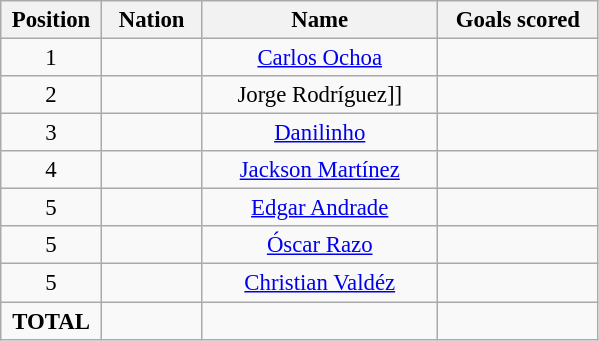<table class="wikitable" style="font-size: 95%; text-align: center;">
<tr>
<th width=60>Position</th>
<th width=60>Nation</th>
<th width=150>Name</th>
<th width=100>Goals scored</th>
</tr>
<tr>
<td>1</td>
<td></td>
<td><a href='#'>Carlos Ochoa</a></td>
<td></td>
</tr>
<tr>
<td>2</td>
<td></td>
<td [[Jorge Rodríguez (footballer, born 1985)}>Jorge Rodríguez]]</td>
<td></td>
</tr>
<tr>
<td>3</td>
<td></td>
<td><a href='#'>Danilinho</a></td>
<td></td>
</tr>
<tr>
<td>4</td>
<td></td>
<td><a href='#'>Jackson Martínez</a></td>
<td></td>
</tr>
<tr>
<td>5</td>
<td></td>
<td><a href='#'>Edgar Andrade</a></td>
<td></td>
</tr>
<tr>
<td>5</td>
<td></td>
<td><a href='#'>Óscar Razo</a></td>
<td></td>
</tr>
<tr>
<td>5</td>
<td></td>
<td><a href='#'>Christian Valdéz</a></td>
<td></td>
</tr>
<tr>
<td><strong>TOTAL</strong></td>
<td></td>
<td></td>
<td></td>
</tr>
</table>
